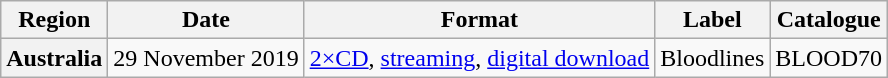<table class="wikitable plainrowheaders">
<tr>
<th scope="col">Region</th>
<th scope="col">Date</th>
<th scope="col">Format</th>
<th scope="col">Label</th>
<th scope="col">Catalogue</th>
</tr>
<tr>
<th scope="row">Australia</th>
<td>29 November 2019</td>
<td><a href='#'>2×CD</a>, <a href='#'>streaming</a>, <a href='#'>digital download</a></td>
<td>Bloodlines</td>
<td>BLOOD70</td>
</tr>
</table>
